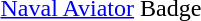<table>
<tr>
<td>  <a href='#'>Naval Aviator</a> Badge</td>
</tr>
</table>
